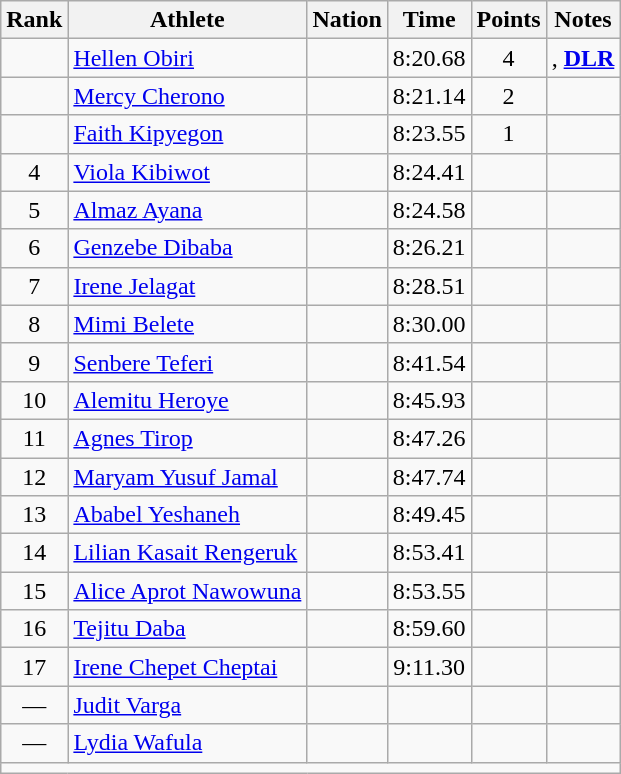<table class="wikitable mw-datatable sortable" style="text-align:center;">
<tr>
<th>Rank</th>
<th>Athlete</th>
<th>Nation</th>
<th>Time</th>
<th>Points</th>
<th>Notes</th>
</tr>
<tr>
<td></td>
<td align=left><a href='#'>Hellen Obiri</a></td>
<td align=left></td>
<td>8:20.68</td>
<td>4</td>
<td><strong></strong>, <strong><a href='#'>DLR</a></strong></td>
</tr>
<tr>
<td></td>
<td align=left><a href='#'>Mercy Cherono</a></td>
<td align=left></td>
<td>8:21.14</td>
<td>2</td>
<td></td>
</tr>
<tr>
<td></td>
<td align=left><a href='#'>Faith Kipyegon</a></td>
<td align=left></td>
<td>8:23.55</td>
<td>1</td>
<td></td>
</tr>
<tr>
<td>4</td>
<td align=left><a href='#'>Viola Kibiwot</a></td>
<td align=left></td>
<td>8:24.41</td>
<td></td>
<td></td>
</tr>
<tr>
<td>5</td>
<td align=left><a href='#'>Almaz Ayana</a></td>
<td align=left></td>
<td>8:24.58</td>
<td></td>
<td></td>
</tr>
<tr>
<td>6</td>
<td align=left><a href='#'>Genzebe Dibaba</a></td>
<td align=left></td>
<td>8:26.21</td>
<td></td>
<td></td>
</tr>
<tr>
<td>7</td>
<td align=left><a href='#'>Irene Jelagat</a></td>
<td align=left></td>
<td>8:28.51</td>
<td></td>
<td></td>
</tr>
<tr>
<td>8</td>
<td align=left><a href='#'>Mimi Belete</a></td>
<td align=left></td>
<td>8:30.00</td>
<td></td>
<td></td>
</tr>
<tr>
<td>9</td>
<td align=left><a href='#'>Senbere Teferi</a></td>
<td align=left></td>
<td>8:41.54</td>
<td></td>
<td></td>
</tr>
<tr>
<td>10</td>
<td align=left><a href='#'>Alemitu Heroye</a></td>
<td align=left></td>
<td>8:45.93</td>
<td></td>
<td></td>
</tr>
<tr>
<td>11</td>
<td align=left><a href='#'>Agnes Tirop</a></td>
<td align=left></td>
<td>8:47.26</td>
<td></td>
<td></td>
</tr>
<tr>
<td>12</td>
<td align=left><a href='#'>Maryam Yusuf Jamal</a></td>
<td align=left></td>
<td>8:47.74</td>
<td></td>
<td></td>
</tr>
<tr>
<td>13</td>
<td align=left><a href='#'>Ababel Yeshaneh</a></td>
<td align=left></td>
<td>8:49.45</td>
<td></td>
<td></td>
</tr>
<tr>
<td>14</td>
<td align=left><a href='#'>Lilian Kasait Rengeruk</a></td>
<td align=left></td>
<td>8:53.41</td>
<td></td>
<td></td>
</tr>
<tr>
<td>15</td>
<td align=left><a href='#'>Alice Aprot Nawowuna</a></td>
<td align=left></td>
<td>8:53.55</td>
<td></td>
<td></td>
</tr>
<tr>
<td>16</td>
<td align=left><a href='#'>Tejitu Daba</a></td>
<td align=left></td>
<td>8:59.60</td>
<td></td>
<td></td>
</tr>
<tr>
<td>17</td>
<td align=left><a href='#'>Irene Chepet Cheptai</a></td>
<td align=left></td>
<td>9:11.30</td>
<td></td>
<td></td>
</tr>
<tr>
<td>—</td>
<td align=left><a href='#'>Judit Varga</a></td>
<td align=left></td>
<td></td>
<td></td>
<td></td>
</tr>
<tr>
<td>—</td>
<td align=left><a href='#'>Lydia Wafula</a></td>
<td align=left></td>
<td></td>
<td></td>
<td></td>
</tr>
<tr class="sortbottom">
<td colspan=6></td>
</tr>
</table>
